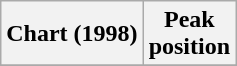<table class="wikitable plainrowheaders" style="text-align:center">
<tr>
<th scope="col">Chart (1998)</th>
<th scope="col">Peak<br>position</th>
</tr>
<tr>
</tr>
</table>
